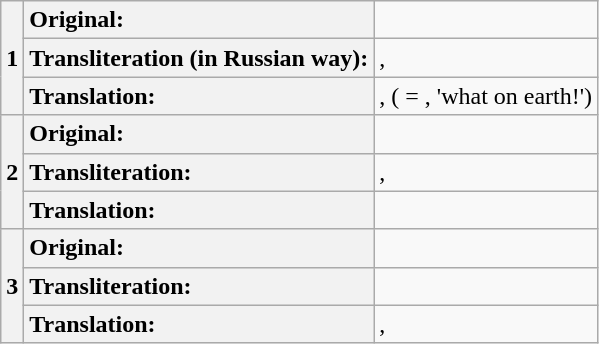<table class="wikitable">
<tr>
<th scope="row" rowspan=3>1</th>
<th scope="row" style="text-align:left;">Original:</th>
<td></td>
</tr>
<tr>
<th scope="row" style="text-align:left;">Transliteration (in Russian way):</th>
<td>     ,  </td>
</tr>
<tr>
<th scope="row" style="text-align:left;">Translation:</th>
<td> ,  ( = , 'what on earth!') </td>
</tr>
<tr>
<th scope="row" rowspan=3>2</th>
<th scope="row" style="text-align:left;">Original:</th>
<td></td>
</tr>
<tr>
<th scope="row" style="text-align:left;">Transliteration:</th>
<td>   ,  </td>
</tr>
<tr>
<th scope="row" style="text-align:left;">Translation:</th>
<td></td>
</tr>
<tr>
<th scope="row" rowspan=3>3</th>
<th scope="row" style="text-align:left;">Original:</th>
<td></td>
</tr>
<tr>
<th scope="row" style="text-align:left;">Transliteration:</th>
<td>     </td>
</tr>
<tr>
<th scope="row" style="text-align:left;">Translation:</th>
<td>,   </td>
</tr>
</table>
